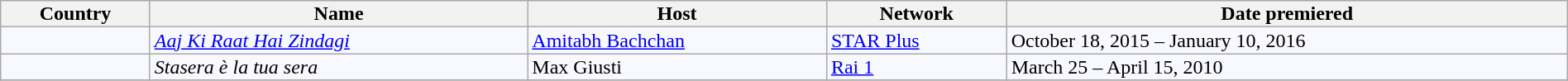<table class="wikitable" style="text-align:left; line-height:14px; background:#F8F8FF; width:100%;">
<tr>
<th>Country</th>
<th>Name</th>
<th>Host</th>
<th>Network</th>
<th>Date premiered</th>
</tr>
<tr>
<td></td>
<td><em><a href='#'>Aaj Ki Raat Hai Zindagi</a></em></td>
<td><a href='#'>Amitabh Bachchan</a></td>
<td><a href='#'>STAR Plus</a></td>
<td>October 18, 2015 – January 10, 2016</td>
</tr>
<tr>
<td></td>
<td><em>Stasera è la tua sera</em></td>
<td>Max Giusti</td>
<td><a href='#'>Rai 1</a></td>
<td>March 25 – April 15, 2010</td>
</tr>
<tr>
</tr>
</table>
